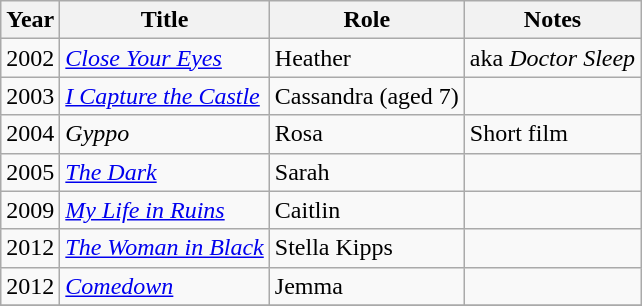<table class="wikitable sortable">
<tr>
<th>Year</th>
<th>Title</th>
<th>Role</th>
<th class="unsortable">Notes</th>
</tr>
<tr>
<td>2002</td>
<td><em><a href='#'>Close Your Eyes</a></em></td>
<td>Heather</td>
<td>aka <em>Doctor Sleep</em></td>
</tr>
<tr>
<td>2003</td>
<td><em><a href='#'>I Capture the Castle</a></em></td>
<td>Cassandra (aged 7)</td>
<td></td>
</tr>
<tr>
<td>2004</td>
<td><em>Gyppo</em></td>
<td>Rosa</td>
<td>Short film</td>
</tr>
<tr>
<td>2005</td>
<td><em><a href='#'>The Dark</a></em></td>
<td>Sarah</td>
<td></td>
</tr>
<tr>
<td>2009</td>
<td><em><a href='#'>My Life in Ruins</a></em></td>
<td>Caitlin</td>
<td></td>
</tr>
<tr>
<td>2012</td>
<td><em><a href='#'>The Woman in Black</a></em></td>
<td>Stella Kipps</td>
<td></td>
</tr>
<tr>
<td>2012</td>
<td><em><a href='#'>Comedown</a></em></td>
<td>Jemma</td>
<td></td>
</tr>
<tr>
</tr>
</table>
